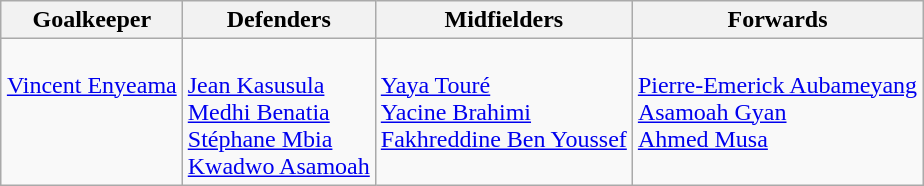<table class="wikitable" style="margin:0 auto">
<tr>
<th>Goalkeeper</th>
<th>Defenders</th>
<th>Midfielders</th>
<th>Forwards</th>
</tr>
<tr>
<td align=left valign=top><br> <a href='#'>Vincent Enyeama</a></td>
<td align=left valign=top><br> <a href='#'>Jean Kasusula</a><br>
 <a href='#'>Medhi Benatia</a><br>
 <a href='#'>Stéphane Mbia</a><br>
 <a href='#'>Kwadwo Asamoah</a></td>
<td align=left valign=top><br> <a href='#'>Yaya Touré</a><br>
 <a href='#'>Yacine Brahimi</a><br>
 <a href='#'>Fakhreddine Ben Youssef</a></td>
<td align=left valign=top><br> <a href='#'>Pierre-Emerick Aubameyang</a><br>
 <a href='#'>Asamoah Gyan</a><br>
 <a href='#'>Ahmed Musa</a></td>
</tr>
</table>
